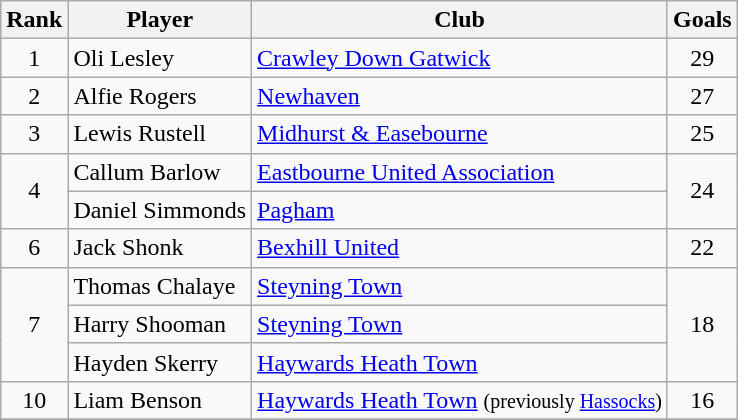<table class="wikitable" style="text-align:center">
<tr>
<th>Rank</th>
<th>Player</th>
<th>Club</th>
<th>Goals</th>
</tr>
<tr>
<td>1</td>
<td align="left">Oli Lesley</td>
<td align="left"><a href='#'>Crawley Down Gatwick</a></td>
<td>29</td>
</tr>
<tr>
<td>2</td>
<td align="left">Alfie Rogers</td>
<td align="left"><a href='#'>Newhaven</a></td>
<td>27</td>
</tr>
<tr>
<td>3</td>
<td align="left">Lewis Rustell</td>
<td align="left"><a href='#'>Midhurst & Easebourne</a></td>
<td>25</td>
</tr>
<tr>
<td rowspan="2">4</td>
<td align="left">Callum Barlow</td>
<td align="left"><a href='#'>Eastbourne United Association</a></td>
<td rowspan="2">24</td>
</tr>
<tr>
<td align="left">Daniel Simmonds</td>
<td align="left"><a href='#'>Pagham</a></td>
</tr>
<tr>
<td>6</td>
<td align="left">Jack Shonk</td>
<td align="left"><a href='#'>Bexhill United</a></td>
<td>22</td>
</tr>
<tr>
<td rowspan="3">7</td>
<td align="left">Thomas Chalaye</td>
<td align="left"><a href='#'>Steyning Town</a></td>
<td rowspan="3">18</td>
</tr>
<tr>
<td align="left">Harry Shooman</td>
<td align="left"><a href='#'>Steyning Town</a></td>
</tr>
<tr>
<td align="left">Hayden Skerry</td>
<td align="left"><a href='#'>Haywards Heath Town</a></td>
</tr>
<tr>
<td>10</td>
<td align="left">Liam Benson</td>
<td align="left"><a href='#'>Haywards Heath Town</a> <small>(previously <a href='#'>Hassocks</a>)</small></td>
<td>16</td>
</tr>
<tr>
</tr>
</table>
